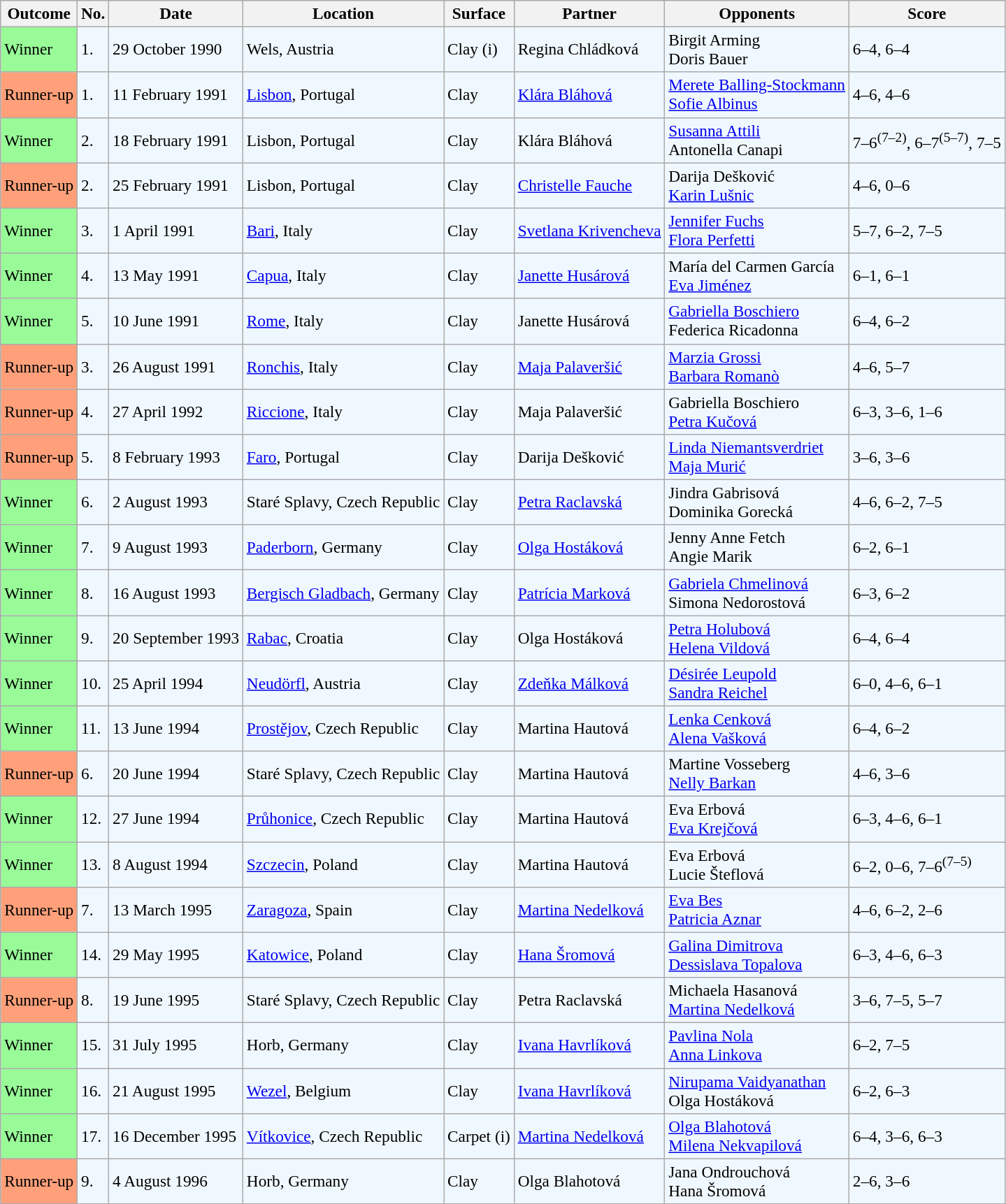<table class="sortable wikitable" style=font-size:97%>
<tr>
<th>Outcome</th>
<th>No.</th>
<th>Date</th>
<th>Location</th>
<th>Surface</th>
<th>Partner</th>
<th>Opponents</th>
<th>Score</th>
</tr>
<tr bgcolor=f0f8ff>
<td style="background:#98fb98;">Winner</td>
<td>1.</td>
<td>29 October 1990</td>
<td>Wels, Austria</td>
<td>Clay (i)</td>
<td> Regina Chládková</td>
<td> Birgit Arming <br>  Doris Bauer</td>
<td>6–4, 6–4</td>
</tr>
<tr style="background:#f0f8ff;">
<td bgcolor="FFA07A">Runner-up</td>
<td>1.</td>
<td>11 February 1991</td>
<td><a href='#'>Lisbon</a>, Portugal</td>
<td>Clay</td>
<td> <a href='#'>Klára Bláhová</a></td>
<td> <a href='#'>Merete Balling-Stockmann</a> <br>  <a href='#'>Sofie Albinus</a></td>
<td>4–6, 4–6</td>
</tr>
<tr style="background:#f0f8ff;">
<td style="background:#98fb98;">Winner</td>
<td>2.</td>
<td>18 February 1991</td>
<td>Lisbon, Portugal</td>
<td>Clay</td>
<td> Klára Bláhová</td>
<td> <a href='#'>Susanna Attili</a> <br>  Antonella Canapi</td>
<td>7–6<sup>(7–2)</sup>, 6–7<sup>(5–7)</sup>, 7–5</td>
</tr>
<tr style="background:#f0f8ff;">
<td bgcolor="FFA07A">Runner-up</td>
<td>2.</td>
<td>25 February 1991</td>
<td>Lisbon, Portugal</td>
<td>Clay</td>
<td> <a href='#'>Christelle Fauche</a></td>
<td> Darija Dešković <br>  <a href='#'>Karin Lušnic</a></td>
<td>4–6, 0–6</td>
</tr>
<tr style="background:#f0f8ff;">
<td style="background:#98fb98;">Winner</td>
<td>3.</td>
<td>1 April 1991</td>
<td><a href='#'>Bari</a>, Italy</td>
<td>Clay</td>
<td> <a href='#'>Svetlana Krivencheva</a></td>
<td> <a href='#'>Jennifer Fuchs</a> <br>  <a href='#'>Flora Perfetti</a></td>
<td>5–7, 6–2, 7–5</td>
</tr>
<tr style="background:#f0f8ff;">
<td style="background:#98fb98;">Winner</td>
<td>4.</td>
<td>13 May 1991</td>
<td><a href='#'>Capua</a>, Italy</td>
<td>Clay</td>
<td> <a href='#'>Janette Husárová</a></td>
<td> María del Carmen García <br>  <a href='#'>Eva Jiménez</a></td>
<td>6–1, 6–1</td>
</tr>
<tr style="background:#f0f8ff;">
<td style="background:#98fb98;">Winner</td>
<td>5.</td>
<td>10 June 1991</td>
<td><a href='#'>Rome</a>, Italy</td>
<td>Clay</td>
<td> Janette Husárová</td>
<td> <a href='#'>Gabriella Boschiero</a> <br>  Federica Ricadonna</td>
<td>6–4, 6–2</td>
</tr>
<tr style="background:#f0f8ff;">
<td style="background:#ffa07a;">Runner-up</td>
<td>3.</td>
<td>26 August 1991</td>
<td><a href='#'>Ronchis</a>, Italy</td>
<td>Clay</td>
<td> <a href='#'>Maja Palaveršić</a></td>
<td> <a href='#'>Marzia Grossi</a> <br>  <a href='#'>Barbara Romanò</a></td>
<td>4–6, 5–7</td>
</tr>
<tr style="background:#f0f8ff;">
<td style="background:#ffa07a;">Runner-up</td>
<td>4.</td>
<td>27 April 1992</td>
<td><a href='#'>Riccione</a>, Italy</td>
<td>Clay</td>
<td> Maja Palaveršić</td>
<td> Gabriella Boschiero <br>  <a href='#'>Petra Kučová</a></td>
<td>6–3, 3–6, 1–6</td>
</tr>
<tr style="background:#f0f8ff;">
<td style="background:#ffa07a;">Runner-up</td>
<td>5.</td>
<td>8 February 1993</td>
<td><a href='#'>Faro</a>, Portugal</td>
<td>Clay</td>
<td> Darija Dešković</td>
<td> <a href='#'>Linda Niemantsverdriet</a> <br>  <a href='#'>Maja Murić</a></td>
<td>3–6, 3–6</td>
</tr>
<tr style="background:#f0f8ff;">
<td bgcolor="#98FB98">Winner</td>
<td>6.</td>
<td>2 August 1993</td>
<td>Staré Splavy, Czech Republic</td>
<td>Clay</td>
<td> <a href='#'>Petra Raclavská</a></td>
<td> Jindra Gabrisová <br>  Dominika Gorecká</td>
<td>4–6, 6–2, 7–5</td>
</tr>
<tr style="background:#f0f8ff;">
<td style="background:#98fb98;">Winner</td>
<td>7.</td>
<td>9 August 1993</td>
<td><a href='#'>Paderborn</a>, Germany</td>
<td>Clay</td>
<td> <a href='#'>Olga Hostáková</a></td>
<td> Jenny Anne Fetch <br>  Angie Marik</td>
<td>6–2, 6–1</td>
</tr>
<tr style="background:#f0f8ff;">
<td bgcolor="98FB98">Winner</td>
<td>8.</td>
<td>16 August 1993</td>
<td><a href='#'>Bergisch Gladbach</a>, Germany</td>
<td>Clay</td>
<td> <a href='#'>Patrícia Marková</a></td>
<td> <a href='#'>Gabriela Chmelinová</a> <br>  Simona Nedorostová</td>
<td>6–3, 6–2</td>
</tr>
<tr style="background:#f0f8ff;">
<td style="background:#98fb98;">Winner</td>
<td>9.</td>
<td>20 September 1993</td>
<td><a href='#'>Rabac</a>, Croatia</td>
<td>Clay</td>
<td> Olga Hostáková</td>
<td> <a href='#'>Petra Holubová</a> <br>  <a href='#'>Helena Vildová</a></td>
<td>6–4, 6–4</td>
</tr>
<tr style="background:#f0f8ff;">
<td style="background:#98fb98;">Winner</td>
<td>10.</td>
<td>25 April 1994</td>
<td><a href='#'>Neudörfl</a>, Austria</td>
<td>Clay</td>
<td> <a href='#'>Zdeňka Málková</a></td>
<td> <a href='#'>Désirée Leupold</a> <br>  <a href='#'>Sandra Reichel</a></td>
<td>6–0, 4–6, 6–1</td>
</tr>
<tr style="background:#f0f8ff;">
<td style="background:#98fb98;">Winner</td>
<td>11.</td>
<td>13 June 1994</td>
<td><a href='#'>Prostějov</a>, Czech Republic</td>
<td>Clay</td>
<td> Martina Hautová</td>
<td> <a href='#'>Lenka Cenková</a> <br>  <a href='#'>Alena Vašková</a></td>
<td>6–4, 6–2</td>
</tr>
<tr style="background:#f0f8ff;">
<td style="background:#ffa07a;">Runner-up</td>
<td>6.</td>
<td>20 June 1994</td>
<td>Staré Splavy, Czech Republic</td>
<td>Clay</td>
<td> Martina Hautová</td>
<td> Martine Vosseberg <br>  <a href='#'>Nelly Barkan</a></td>
<td>4–6, 3–6</td>
</tr>
<tr style="background:#f0f8ff;">
<td style="background:#98fb98;">Winner</td>
<td>12.</td>
<td>27 June 1994</td>
<td><a href='#'>Průhonice</a>, Czech Republic</td>
<td>Clay</td>
<td> Martina Hautová</td>
<td> Eva Erbová <br>  <a href='#'>Eva Krejčová</a></td>
<td>6–3, 4–6, 6–1</td>
</tr>
<tr style="background:#f0f8ff;">
<td style="background:#98fb98;">Winner</td>
<td>13.</td>
<td>8 August 1994</td>
<td><a href='#'>Szczecin</a>, Poland</td>
<td>Clay</td>
<td> Martina Hautová</td>
<td> Eva Erbová <br>  Lucie Šteflová</td>
<td>6–2, 0–6, 7–6<sup>(7–5)</sup></td>
</tr>
<tr style="background:#f0f8ff;">
<td bgcolor="FFA07A">Runner-up</td>
<td>7.</td>
<td>13 March 1995</td>
<td><a href='#'>Zaragoza</a>, Spain</td>
<td>Clay</td>
<td> <a href='#'>Martina Nedelková</a></td>
<td> <a href='#'>Eva Bes</a> <br>  <a href='#'>Patricia Aznar</a></td>
<td>4–6, 6–2, 2–6</td>
</tr>
<tr style="background:#f0f8ff;">
<td bgcolor=98FB98>Winner</td>
<td>14.</td>
<td>29 May 1995</td>
<td><a href='#'>Katowice</a>, Poland</td>
<td>Clay</td>
<td> <a href='#'>Hana Šromová</a></td>
<td> <a href='#'>Galina Dimitrova</a> <br>  <a href='#'>Dessislava Topalova</a></td>
<td>6–3, 4–6, 6–3</td>
</tr>
<tr style="background:#f0f8ff;">
<td bgcolor="FFA07A">Runner-up</td>
<td>8.</td>
<td>19 June 1995</td>
<td>Staré Splavy, Czech Republic</td>
<td>Clay</td>
<td> Petra Raclavská</td>
<td> Michaela Hasanová <br>  <a href='#'>Martina Nedelková</a></td>
<td>3–6, 7–5, 5–7</td>
</tr>
<tr style="background:#f0f8ff;">
<td style="background:#98fb98;">Winner</td>
<td>15.</td>
<td>31 July 1995</td>
<td>Horb, Germany</td>
<td>Clay</td>
<td> <a href='#'>Ivana Havrlíková</a></td>
<td> <a href='#'>Pavlina Nola</a> <br>  <a href='#'>Anna Linkova</a></td>
<td>6–2, 7–5</td>
</tr>
<tr style="background:#f0f8ff;">
<td style="background:#98fb98;">Winner</td>
<td>16.</td>
<td>21 August 1995</td>
<td><a href='#'>Wezel</a>, Belgium</td>
<td>Clay</td>
<td> <a href='#'>Ivana Havrlíková</a></td>
<td> <a href='#'>Nirupama Vaidyanathan</a> <br>  Olga Hostáková</td>
<td>6–2, 6–3</td>
</tr>
<tr style="background:#f0f8ff;">
<td bgcolor=98FB98>Winner</td>
<td>17.</td>
<td>16 December 1995</td>
<td><a href='#'>Vítkovice</a>, Czech Republic</td>
<td>Carpet (i)</td>
<td> <a href='#'>Martina Nedelková</a></td>
<td> <a href='#'>Olga Blahotová</a> <br>  <a href='#'>Milena Nekvapilová</a></td>
<td>6–4, 3–6, 6–3</td>
</tr>
<tr style="background:#f0f8ff;">
<td style="background:#ffa07a;">Runner-up</td>
<td>9.</td>
<td>4 August 1996</td>
<td>Horb, Germany</td>
<td>Clay</td>
<td> Olga Blahotová</td>
<td> Jana Ondrouchová <br>  Hana Šromová</td>
<td>2–6, 3–6</td>
</tr>
</table>
